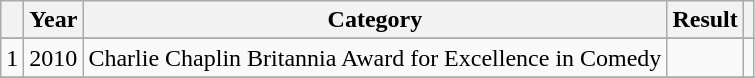<table class="wikitable" style="text-align:center;">
<tr>
<th scope="col"></th>
<th scope="col">Year</th>
<th scope="col">Category</th>
<th scope="col">Result</th>
<th scope="col"></th>
</tr>
<tr>
</tr>
<tr>
<td>1</td>
<td>2010</td>
<td>Charlie Chaplin Britannia Award for Excellence in Comedy</td>
<td></td>
<td></td>
</tr>
<tr>
</tr>
</table>
